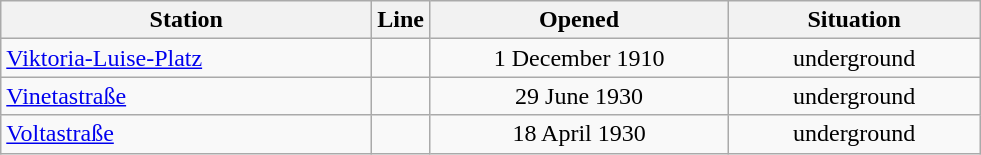<table class="wikitable" style="text-align:center">
<tr>
<th style="width:15em">Station</th>
<th>Line</th>
<th style="width:12em">Opened</th>
<th style="width:10em">Situation</th>
</tr>
<tr>
<td align="left"><a href='#'>Viktoria-Luise-Platz</a></td>
<td></td>
<td>1 December 1910</td>
<td>underground</td>
</tr>
<tr>
<td align="left"><a href='#'>Vinetastraße</a></td>
<td></td>
<td>29 June 1930</td>
<td>underground</td>
</tr>
<tr>
<td align="left"><a href='#'>Voltastraße</a></td>
<td></td>
<td>18 April 1930</td>
<td>underground</td>
</tr>
</table>
